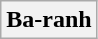<table class="wikitable sortable">
<tr>
<th colspan="5"> Ba-ranh</th>
</tr>
</table>
